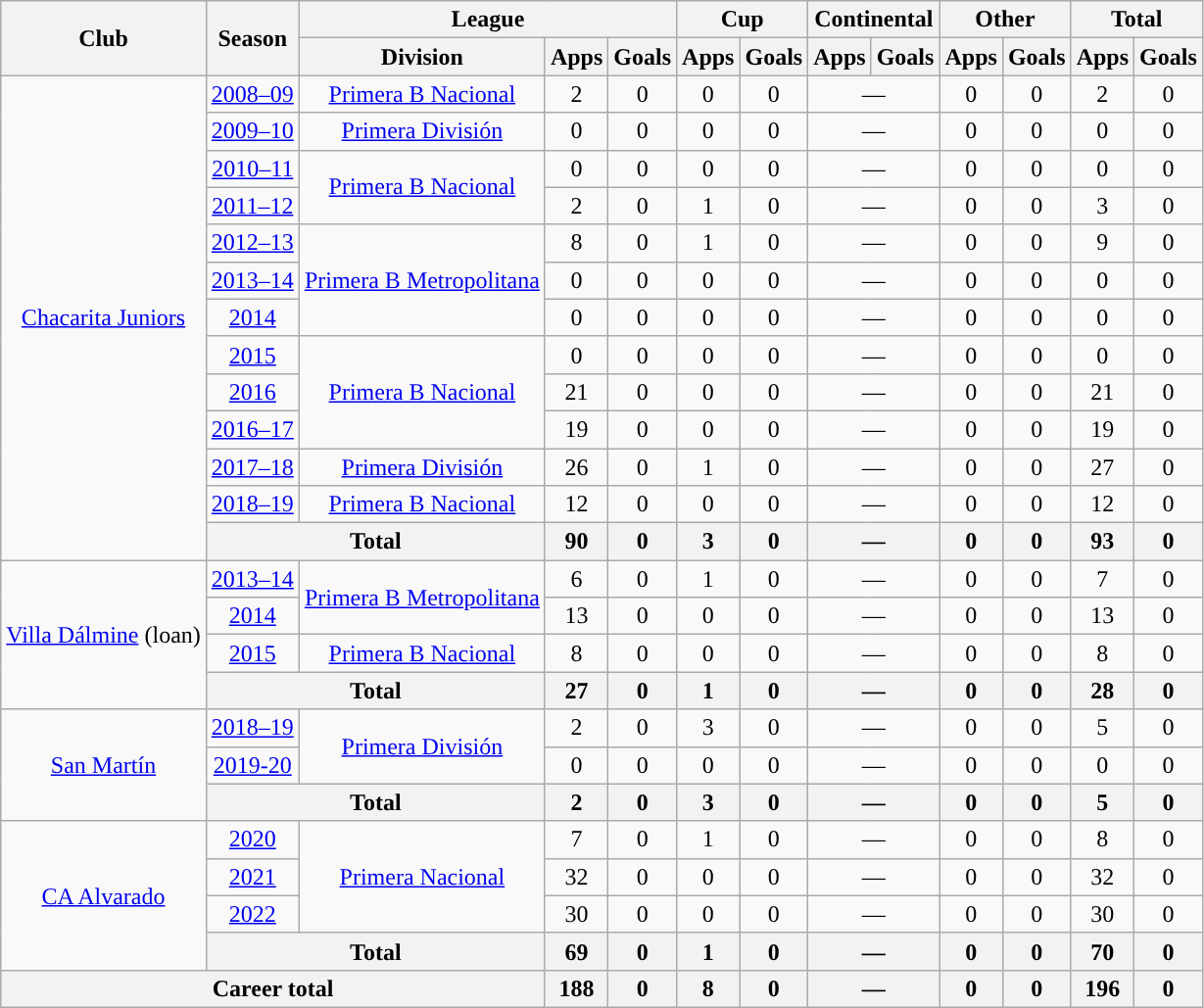<table class="wikitable" style="text-align:center">
<tr>
<th rowspan="2">Club</th>
<th rowspan="2">Season</th>
<th colspan="3">League</th>
<th colspan="2">Cup</th>
<th colspan="2">Continental</th>
<th colspan="2">Other</th>
<th colspan="2">Total</th>
</tr>
<tr>
<th>Division</th>
<th>Apps</th>
<th>Goals</th>
<th>Apps</th>
<th>Goals</th>
<th>Apps</th>
<th>Goals</th>
<th>Apps</th>
<th>Goals</th>
<th>Apps</th>
<th>Goals</th>
</tr>
<tr>
<td rowspan="13"><a href='#'>Chacarita Juniors</a></td>
<td><a href='#'>2008–09</a></td>
<td rowspan="1"><a href='#'>Primera B Nacional</a></td>
<td>2</td>
<td>0</td>
<td>0</td>
<td>0</td>
<td colspan="2">—</td>
<td>0</td>
<td>0</td>
<td>2</td>
<td>0</td>
</tr>
<tr>
<td><a href='#'>2009–10</a></td>
<td rowspan="1"><a href='#'>Primera División</a></td>
<td>0</td>
<td>0</td>
<td>0</td>
<td>0</td>
<td colspan="2">—</td>
<td>0</td>
<td>0</td>
<td>0</td>
<td>0</td>
</tr>
<tr>
<td><a href='#'>2010–11</a></td>
<td rowspan="2"><a href='#'>Primera B Nacional</a></td>
<td>0</td>
<td>0</td>
<td>0</td>
<td>0</td>
<td colspan="2">—</td>
<td>0</td>
<td>0</td>
<td>0</td>
<td>0</td>
</tr>
<tr>
<td><a href='#'>2011–12</a></td>
<td>2</td>
<td>0</td>
<td>1</td>
<td>0</td>
<td colspan="2">—</td>
<td>0</td>
<td>0</td>
<td>3</td>
<td>0</td>
</tr>
<tr>
<td><a href='#'>2012–13</a></td>
<td rowspan="3"><a href='#'>Primera B Metropolitana</a></td>
<td>8</td>
<td>0</td>
<td>1</td>
<td>0</td>
<td colspan="2">—</td>
<td>0</td>
<td>0</td>
<td>9</td>
<td>0</td>
</tr>
<tr>
<td><a href='#'>2013–14</a></td>
<td>0</td>
<td>0</td>
<td>0</td>
<td>0</td>
<td colspan="2">—</td>
<td>0</td>
<td>0</td>
<td>0</td>
<td>0</td>
</tr>
<tr>
<td><a href='#'>2014</a></td>
<td>0</td>
<td>0</td>
<td>0</td>
<td>0</td>
<td colspan="2">—</td>
<td>0</td>
<td>0</td>
<td>0</td>
<td>0</td>
</tr>
<tr>
<td><a href='#'>2015</a></td>
<td rowspan="3"><a href='#'>Primera B Nacional</a></td>
<td>0</td>
<td>0</td>
<td>0</td>
<td>0</td>
<td colspan="2">—</td>
<td>0</td>
<td>0</td>
<td>0</td>
<td>0</td>
</tr>
<tr>
<td><a href='#'>2016</a></td>
<td>21</td>
<td>0</td>
<td>0</td>
<td>0</td>
<td colspan="2">—</td>
<td>0</td>
<td>0</td>
<td>21</td>
<td>0</td>
</tr>
<tr>
<td><a href='#'>2016–17</a></td>
<td>19</td>
<td>0</td>
<td>0</td>
<td>0</td>
<td colspan="2">—</td>
<td>0</td>
<td>0</td>
<td>19</td>
<td>0</td>
</tr>
<tr>
<td><a href='#'>2017–18</a></td>
<td rowspan="1"><a href='#'>Primera División</a></td>
<td>26</td>
<td>0</td>
<td>1</td>
<td>0</td>
<td colspan="2">—</td>
<td>0</td>
<td>0</td>
<td>27</td>
<td>0</td>
</tr>
<tr>
<td><a href='#'>2018–19</a></td>
<td rowspan="1"><a href='#'>Primera B Nacional</a></td>
<td>12</td>
<td>0</td>
<td>0</td>
<td>0</td>
<td colspan="2">—</td>
<td>0</td>
<td>0</td>
<td>12</td>
<td>0</td>
</tr>
<tr>
<th colspan="2">Total</th>
<th>90</th>
<th>0</th>
<th>3</th>
<th>0</th>
<th colspan="2">—</th>
<th>0</th>
<th>0</th>
<th>93</th>
<th>0</th>
</tr>
<tr>
<td rowspan="4"><a href='#'>Villa Dálmine</a> (loan)</td>
<td><a href='#'>2013–14</a></td>
<td rowspan="2"><a href='#'>Primera B Metropolitana</a></td>
<td>6</td>
<td>0</td>
<td>1</td>
<td>0</td>
<td colspan="2">—</td>
<td>0</td>
<td>0</td>
<td>7</td>
<td>0</td>
</tr>
<tr>
<td><a href='#'>2014</a></td>
<td>13</td>
<td>0</td>
<td>0</td>
<td>0</td>
<td colspan="2">—</td>
<td>0</td>
<td>0</td>
<td>13</td>
<td>0</td>
</tr>
<tr>
<td><a href='#'>2015</a></td>
<td rowspan="1"><a href='#'>Primera B Nacional</a></td>
<td>8</td>
<td>0</td>
<td>0</td>
<td>0</td>
<td colspan="2">—</td>
<td>0</td>
<td>0</td>
<td>8</td>
<td>0</td>
</tr>
<tr>
<th colspan="2">Total</th>
<th>27</th>
<th>0</th>
<th>1</th>
<th>0</th>
<th colspan="2">—</th>
<th>0</th>
<th>0</th>
<th>28</th>
<th>0</th>
</tr>
<tr>
<td rowspan="3"><a href='#'>San Martín</a></td>
<td><a href='#'>2018–19</a></td>
<td rowspan="2"><a href='#'>Primera División</a></td>
<td>2</td>
<td>0</td>
<td>3</td>
<td>0</td>
<td colspan="2">—</td>
<td>0</td>
<td>0</td>
<td>5</td>
<td>0</td>
</tr>
<tr>
<td rowspan="1"><a href='#'>2019-20</a></td>
<td>0</td>
<td>0</td>
<td>0</td>
<td>0</td>
<td colspan="2">—</td>
<td>0</td>
<td>0</td>
<td>0</td>
<td>0</td>
</tr>
<tr>
<th colspan="2">Total</th>
<th>2</th>
<th>0</th>
<th>3</th>
<th>0</th>
<th colspan="2">—</th>
<th>0</th>
<th>0</th>
<th>5</th>
<th>0</th>
</tr>
<tr>
<td rowspan="4"><a href='#'>CA Alvarado</a></td>
<td><a href='#'>2020</a></td>
<td rowspan="3"><a href='#'>Primera Nacional</a></td>
<td>7</td>
<td>0</td>
<td>1</td>
<td>0</td>
<td colspan="2">—</td>
<td>0</td>
<td>0</td>
<td>8</td>
<td>0</td>
</tr>
<tr>
<td><a href='#'>2021</a></td>
<td>32</td>
<td>0</td>
<td>0</td>
<td>0</td>
<td colspan="2">—</td>
<td>0</td>
<td>0</td>
<td>32</td>
<td>0</td>
</tr>
<tr>
<td><a href='#'>2022</a></td>
<td>30</td>
<td>0</td>
<td>0</td>
<td>0</td>
<td colspan="2">—</td>
<td>0</td>
<td>0</td>
<td>30</td>
<td>0</td>
</tr>
<tr>
<th colspan="2">Total</th>
<th>69</th>
<th>0</th>
<th>1</th>
<th>0</th>
<th colspan="2">—</th>
<th>0</th>
<th>0</th>
<th>70</th>
<th>0</th>
</tr>
<tr>
<th colspan="3">Career total</th>
<th>188</th>
<th>0</th>
<th>8</th>
<th>0</th>
<th colspan="2">—</th>
<th>0</th>
<th>0</th>
<th>196</th>
<th>0</th>
</tr>
</table>
